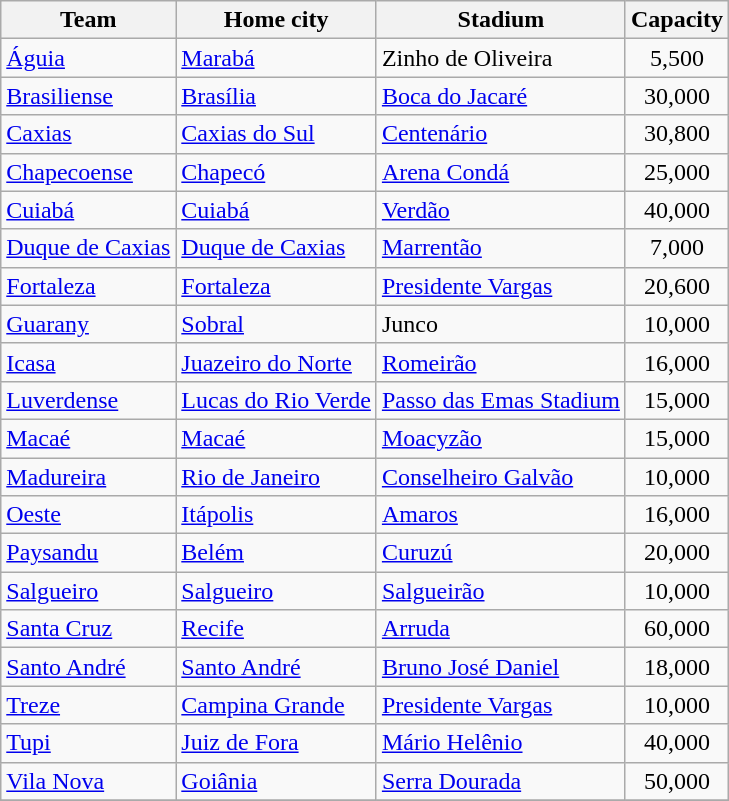<table class="wikitable sortable">
<tr>
<th>Team</th>
<th>Home city</th>
<th>Stadium</th>
<th>Capacity</th>
</tr>
<tr>
<td><a href='#'>Águia</a></td>
<td><a href='#'>Marabá</a></td>
<td>Zinho de Oliveira</td>
<td align="center">5,500</td>
</tr>
<tr>
<td><a href='#'>Brasiliense</a></td>
<td><a href='#'>Brasília</a></td>
<td><a href='#'>Boca do Jacaré</a></td>
<td align="center">30,000</td>
</tr>
<tr>
<td><a href='#'>Caxias</a></td>
<td><a href='#'>Caxias do Sul</a></td>
<td><a href='#'>Centenário</a></td>
<td align="center">30,800</td>
</tr>
<tr>
<td><a href='#'>Chapecoense</a></td>
<td><a href='#'>Chapecó</a></td>
<td><a href='#'>Arena Condá</a></td>
<td align="center">25,000</td>
</tr>
<tr>
<td><a href='#'>Cuiabá</a></td>
<td><a href='#'>Cuiabá</a></td>
<td><a href='#'>Verdão</a></td>
<td align="center">40,000</td>
</tr>
<tr>
<td><a href='#'>Duque de Caxias</a></td>
<td><a href='#'>Duque de Caxias</a></td>
<td><a href='#'>Marrentão</a></td>
<td align="center">7,000</td>
</tr>
<tr>
<td><a href='#'>Fortaleza</a></td>
<td><a href='#'>Fortaleza</a></td>
<td><a href='#'>Presidente Vargas</a></td>
<td align="center">20,600</td>
</tr>
<tr>
<td><a href='#'>Guarany</a></td>
<td><a href='#'>Sobral</a></td>
<td>Junco</td>
<td align="center">10,000</td>
</tr>
<tr>
<td><a href='#'>Icasa</a></td>
<td><a href='#'>Juazeiro do Norte</a></td>
<td><a href='#'>Romeirão</a></td>
<td align="center">16,000</td>
</tr>
<tr>
<td><a href='#'>Luverdense</a></td>
<td><a href='#'>Lucas do Rio Verde</a></td>
<td><a href='#'>Passo das Emas Stadium</a></td>
<td align="center">15,000</td>
</tr>
<tr>
<td><a href='#'>Macaé</a></td>
<td><a href='#'>Macaé</a></td>
<td><a href='#'>Moacyzão</a></td>
<td align="center">15,000</td>
</tr>
<tr>
<td><a href='#'>Madureira</a></td>
<td><a href='#'>Rio de Janeiro</a></td>
<td><a href='#'>Conselheiro Galvão</a></td>
<td align="center">10,000</td>
</tr>
<tr>
<td><a href='#'>Oeste</a></td>
<td><a href='#'>Itápolis</a></td>
<td><a href='#'>Amaros</a></td>
<td align="center">16,000</td>
</tr>
<tr>
<td><a href='#'>Paysandu</a></td>
<td><a href='#'>Belém</a></td>
<td><a href='#'>Curuzú</a></td>
<td align="center">20,000</td>
</tr>
<tr>
<td><a href='#'>Salgueiro</a></td>
<td><a href='#'>Salgueiro</a></td>
<td><a href='#'>Salgueirão</a></td>
<td align="center">10,000</td>
</tr>
<tr>
<td><a href='#'>Santa Cruz</a></td>
<td><a href='#'>Recife</a></td>
<td><a href='#'>Arruda</a></td>
<td align="center">60,000</td>
</tr>
<tr>
<td><a href='#'>Santo André</a></td>
<td><a href='#'>Santo André</a></td>
<td><a href='#'>Bruno José Daniel</a></td>
<td align="center">18,000</td>
</tr>
<tr>
<td><a href='#'>Treze</a></td>
<td><a href='#'>Campina Grande</a></td>
<td><a href='#'>Presidente Vargas</a></td>
<td align="center">10,000</td>
</tr>
<tr>
<td><a href='#'>Tupi</a></td>
<td><a href='#'>Juiz de Fora</a></td>
<td><a href='#'>Mário Helênio</a></td>
<td align="center">40,000</td>
</tr>
<tr>
<td><a href='#'>Vila Nova</a></td>
<td><a href='#'>Goiânia</a></td>
<td><a href='#'>Serra Dourada</a></td>
<td align="center">50,000</td>
</tr>
<tr>
</tr>
</table>
